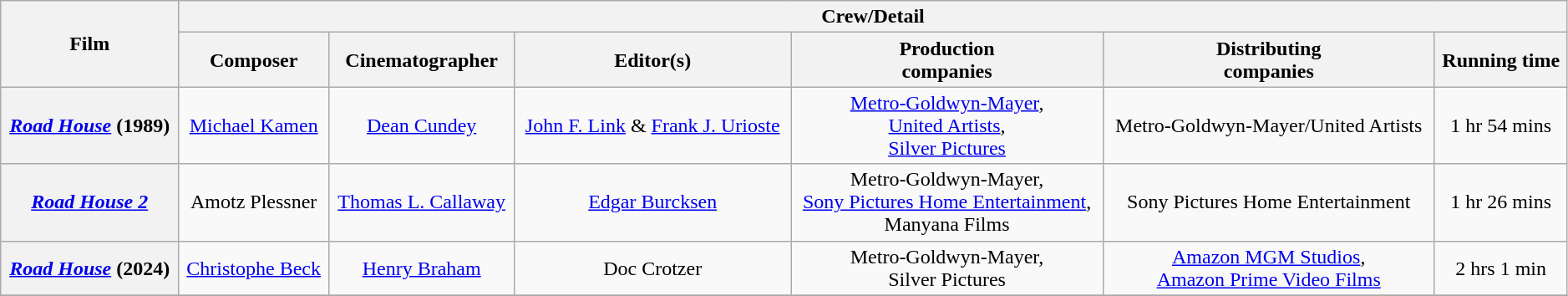<table class="wikitable sortable" style="text-align:center; width:99%;">
<tr>
<th rowspan="2">Film</th>
<th colspan="7">Crew/Detail</th>
</tr>
<tr>
<th style="text-align:center;">Composer</th>
<th style="text-align:center;">Cinematographer</th>
<th style="text-align:center;">Editor(s)</th>
<th style="text-align:center;">Production<br>companies</th>
<th style="text-align:center;">Distributing<br>companies</th>
<th style="text-align:center;">Running time</th>
</tr>
<tr>
<th><em><a href='#'>Road House</a></em> (1989)</th>
<td><a href='#'>Michael Kamen</a></td>
<td><a href='#'>Dean Cundey</a></td>
<td><a href='#'>John F. Link</a> & <a href='#'>Frank J. Urioste</a></td>
<td><a href='#'>Metro-Goldwyn-Mayer</a>, <br><a href='#'>United Artists</a>, <br><a href='#'>Silver Pictures</a></td>
<td>Metro-Goldwyn-Mayer/United Artists</td>
<td>1 hr 54 mins</td>
</tr>
<tr>
<th><em><a href='#'>Road House 2</a></em></th>
<td>Amotz Plessner</td>
<td><a href='#'>Thomas L. Callaway</a></td>
<td><a href='#'>Edgar Burcksen</a></td>
<td>Metro-Goldwyn-Mayer, <br><a href='#'>Sony Pictures Home Entertainment</a>, <br>Manyana Films</td>
<td>Sony Pictures Home Entertainment</td>
<td>1 hr 26 mins</td>
</tr>
<tr>
<th><em><a href='#'>Road House</a></em> (2024)</th>
<td><a href='#'>Christophe Beck</a></td>
<td><a href='#'>Henry Braham</a></td>
<td>Doc Crotzer</td>
<td>Metro-Goldwyn-Mayer, <br>Silver Pictures</td>
<td><a href='#'>Amazon MGM Studios</a>, <br><a href='#'>Amazon Prime Video Films</a></td>
<td>2 hrs 1 min</td>
</tr>
<tr>
</tr>
</table>
